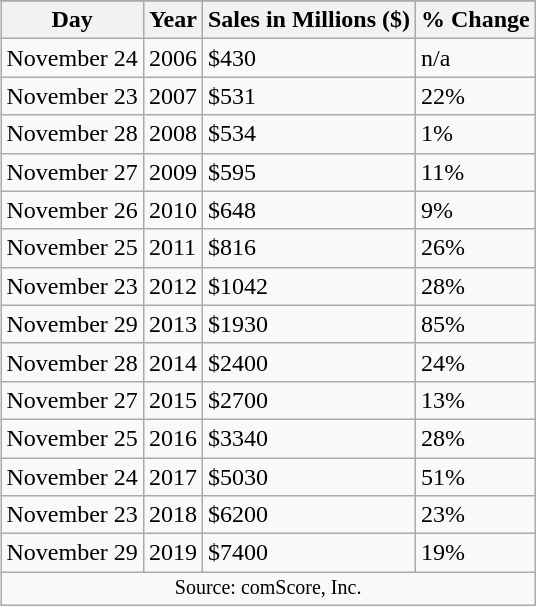<table class="wikitable" style="float:right; margin-left:0.5em">
<tr>
</tr>
<tr>
<th>Day</th>
<th>Year</th>
<th>Sales in Millions ($)</th>
<th>% Change</th>
</tr>
<tr>
<td>November 24</td>
<td>2006</td>
<td>$430</td>
<td>n/a</td>
</tr>
<tr>
<td>November 23</td>
<td>2007</td>
<td>$531</td>
<td>22%</td>
</tr>
<tr>
<td>November 28</td>
<td>2008</td>
<td>$534</td>
<td>1%</td>
</tr>
<tr>
<td>November 27</td>
<td>2009</td>
<td>$595</td>
<td>11%</td>
</tr>
<tr>
<td>November 26</td>
<td>2010</td>
<td>$648</td>
<td>9%</td>
</tr>
<tr>
<td>November 25</td>
<td>2011</td>
<td>$816</td>
<td>26%</td>
</tr>
<tr>
<td>November 23</td>
<td>2012</td>
<td>$1042</td>
<td>28%</td>
</tr>
<tr>
<td>November 29</td>
<td>2013</td>
<td>$1930</td>
<td>85%</td>
</tr>
<tr>
<td>November 28</td>
<td>2014</td>
<td>$2400</td>
<td>24%</td>
</tr>
<tr>
<td>November 27</td>
<td>2015</td>
<td>$2700</td>
<td>13%</td>
</tr>
<tr>
<td>November 25</td>
<td>2016</td>
<td>$3340</td>
<td>28%</td>
</tr>
<tr>
<td>November 24</td>
<td>2017</td>
<td>$5030</td>
<td>51%</td>
</tr>
<tr>
<td>November 23</td>
<td>2018</td>
<td>$6200</td>
<td>23%</td>
</tr>
<tr>
<td>November 29</td>
<td>2019</td>
<td>$7400</td>
<td>19%</td>
</tr>
<tr>
<td colspan=4 style="text-align:center; font-size:smaller">Source: comScore, Inc.</td>
</tr>
</table>
